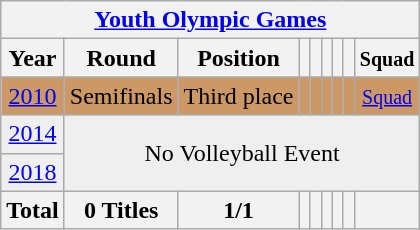<table class="wikitable" style="text-align: center;">
<tr>
<th colspan=9><a href='#'>Youth Olympic Games</a></th>
</tr>
<tr>
<th>Year</th>
<th>Round</th>
<th>Position</th>
<th></th>
<th></th>
<th></th>
<th></th>
<th></th>
<th><small>Squad</small></th>
</tr>
<tr bgcolor=cc9966>
<td> <a href='#'>2010</a></td>
<td>Semifinals</td>
<td>Third place</td>
<td></td>
<td></td>
<td></td>
<td></td>
<td></td>
<td><small><a href='#'>Squad</a></small></td>
</tr>
<tr bgcolor="efefef">
<td> <a href='#'>2014</a></td>
<td colspan=9 rowspan=2 align=center>No Volleyball Event</td>
</tr>
<tr bgcolor="efefef">
<td> <a href='#'>2018</a></td>
</tr>
<tr>
<th>Total</th>
<th>0 Titles</th>
<th>1/1</th>
<th></th>
<th></th>
<th></th>
<th></th>
<th></th>
<th></th>
</tr>
</table>
